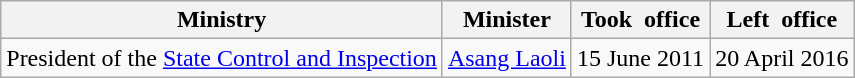<table class="wikitable">
<tr>
<th>Ministry</th>
<th>Minister</th>
<th>Took office</th>
<th>Left office</th>
</tr>
<tr>
<td>President of the <a href='#'>State Control and Inspection</a></td>
<td><a href='#'>Asang Laoli</a></td>
<td>15 June 2011</td>
<td>20 April 2016</td>
</tr>
</table>
